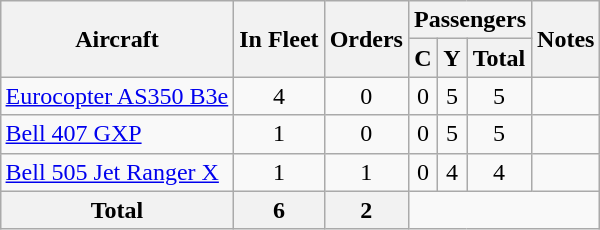<table class="wikitable" style="margin:1em auto; border-collapse:collapse; text-align: center">
<tr>
<th rowspan=2>Aircraft</th>
<th rowspan=2>In Fleet</th>
<th rowspan=2>Orders</th>
<th colspan=3>Passengers</th>
<th rowspan=2>Notes</th>
</tr>
<tr>
<th><abbr>C</abbr></th>
<th><abbr>Y</abbr></th>
<th>Total</th>
</tr>
<tr>
<td align=left><a href='#'>Eurocopter AS350 B3e</a></td>
<td>4</td>
<td>0</td>
<td>0</td>
<td>5</td>
<td>5</td>
<td></td>
</tr>
<tr>
<td align=left><a href='#'>Bell 407 GXP</a></td>
<td>1</td>
<td>0</td>
<td>0</td>
<td>5</td>
<td>5</td>
<td></td>
</tr>
<tr>
<td align=left><a href='#'>Bell 505 Jet Ranger X</a></td>
<td>1</td>
<td>1</td>
<td>0</td>
<td>4</td>
<td>4</td>
<td></td>
</tr>
<tr>
<th>Total</th>
<th>6</th>
<th>2</th>
<td colspan="4"></td>
</tr>
</table>
